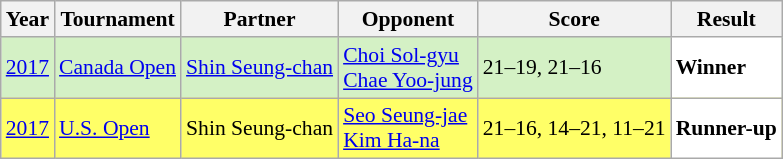<table class="sortable wikitable" style="font-size: 90%;">
<tr>
<th>Year</th>
<th>Tournament</th>
<th>Partner</th>
<th>Opponent</th>
<th>Score</th>
<th>Result</th>
</tr>
<tr style="background:#D4F1C5">
<td align="center"><a href='#'>2017</a></td>
<td align="left"><a href='#'>Canada Open</a></td>
<td align="left"> <a href='#'>Shin Seung-chan</a></td>
<td align="left"> <a href='#'>Choi Sol-gyu</a><br> <a href='#'>Chae Yoo-jung</a></td>
<td align="left">21–19, 21–16</td>
<td style="text-align:left; background:white"> <strong>Winner</strong></td>
</tr>
<tr style="background:#FFFF67">
<td align="center"><a href='#'>2017</a></td>
<td align="left"><a href='#'>U.S. Open</a></td>
<td align="left"> Shin Seung-chan</td>
<td align="left"> <a href='#'>Seo Seung-jae</a><br> <a href='#'>Kim Ha-na</a></td>
<td align="left">21–16, 14–21, 11–21</td>
<td style="text-align:left; background:white"> <strong>Runner-up</strong></td>
</tr>
</table>
